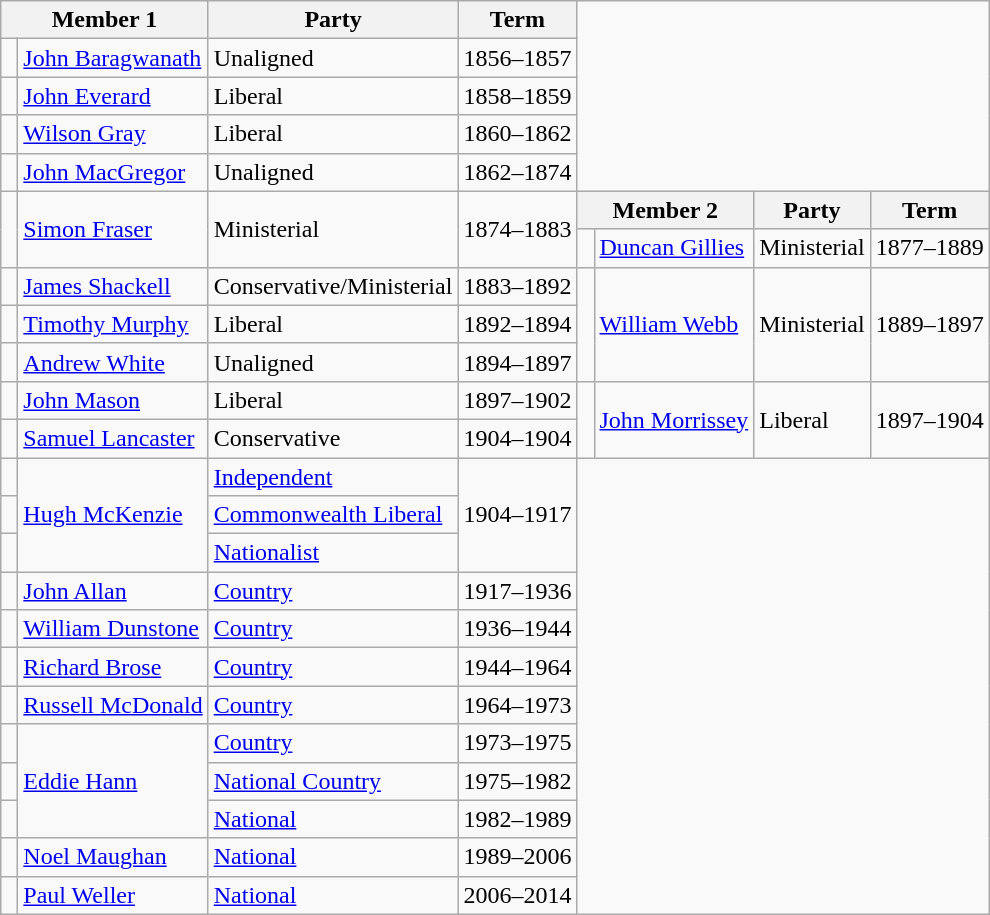<table class="wikitable">
<tr>
<th colspan="2">Member 1</th>
<th>Party</th>
<th>Term</th>
</tr>
<tr>
<td> </td>
<td><a href='#'>John Baragwanath</a></td>
<td>Unaligned</td>
<td>1856–1857</td>
</tr>
<tr>
<td> </td>
<td><a href='#'>John Everard</a></td>
<td>Liberal</td>
<td>1858–1859</td>
</tr>
<tr>
<td> </td>
<td><a href='#'>Wilson Gray</a></td>
<td>Liberal</td>
<td>1860–1862</td>
</tr>
<tr>
<td> </td>
<td><a href='#'>John MacGregor</a></td>
<td>Unaligned</td>
<td>1862–1874</td>
</tr>
<tr>
<td rowspan = "2" > </td>
<td rowspan = "2"><a href='#'>Simon Fraser</a></td>
<td rowspan = "2">Ministerial</td>
<td rowspan = "2">1874–1883</td>
<th colspan="2">Member 2</th>
<th>Party</th>
<th>Term</th>
</tr>
<tr>
<td> </td>
<td><a href='#'>Duncan Gillies</a></td>
<td>Ministerial</td>
<td>1877–1889</td>
</tr>
<tr>
<td> </td>
<td><a href='#'>James Shackell</a></td>
<td>Conservative/Ministerial</td>
<td>1883–1892</td>
<td rowspan = "3" > </td>
<td rowspan = "3"><a href='#'>William Webb</a></td>
<td rowspan = "3">Ministerial</td>
<td rowspan = "3">1889–1897</td>
</tr>
<tr>
<td> </td>
<td><a href='#'>Timothy Murphy</a></td>
<td>Liberal</td>
<td>1892–1894</td>
</tr>
<tr>
<td> </td>
<td><a href='#'>Andrew White</a></td>
<td>Unaligned</td>
<td>1894–1897</td>
</tr>
<tr>
<td> </td>
<td><a href='#'>John Mason</a></td>
<td>Liberal</td>
<td>1897–1902</td>
<td rowspan = "2" > </td>
<td rowspan = "2"><a href='#'>John Morrissey</a></td>
<td rowspan = "2">Liberal</td>
<td rowspan = "2">1897–1904</td>
</tr>
<tr>
<td> </td>
<td><a href='#'>Samuel Lancaster</a></td>
<td>Conservative</td>
<td>1904–1904</td>
</tr>
<tr>
<td> </td>
<td rowspan="3"><a href='#'>Hugh McKenzie</a></td>
<td><a href='#'>Independent</a></td>
<td rowspan="3">1904–1917</td>
</tr>
<tr>
<td> </td>
<td><a href='#'>Commonwealth Liberal</a></td>
</tr>
<tr>
<td> </td>
<td><a href='#'>Nationalist</a></td>
</tr>
<tr>
<td> </td>
<td><a href='#'>John Allan</a></td>
<td><a href='#'>Country</a></td>
<td>1917–1936</td>
</tr>
<tr>
<td> </td>
<td><a href='#'>William Dunstone</a></td>
<td><a href='#'>Country</a></td>
<td>1936–1944</td>
</tr>
<tr>
<td> </td>
<td><a href='#'>Richard Brose</a></td>
<td><a href='#'>Country</a></td>
<td>1944–1964</td>
</tr>
<tr>
<td> </td>
<td><a href='#'>Russell McDonald</a></td>
<td><a href='#'>Country</a></td>
<td>1964–1973</td>
</tr>
<tr>
<td> </td>
<td rowspan="3"><a href='#'>Eddie Hann</a></td>
<td><a href='#'>Country</a></td>
<td>1973–1975</td>
</tr>
<tr>
<td> </td>
<td><a href='#'>National Country</a></td>
<td>1975–1982</td>
</tr>
<tr>
<td> </td>
<td><a href='#'>National</a></td>
<td>1982–1989</td>
</tr>
<tr>
<td> </td>
<td><a href='#'>Noel Maughan</a></td>
<td><a href='#'>National</a></td>
<td>1989–2006</td>
</tr>
<tr>
<td> </td>
<td><a href='#'>Paul Weller</a></td>
<td><a href='#'>National</a></td>
<td>2006–2014</td>
</tr>
</table>
